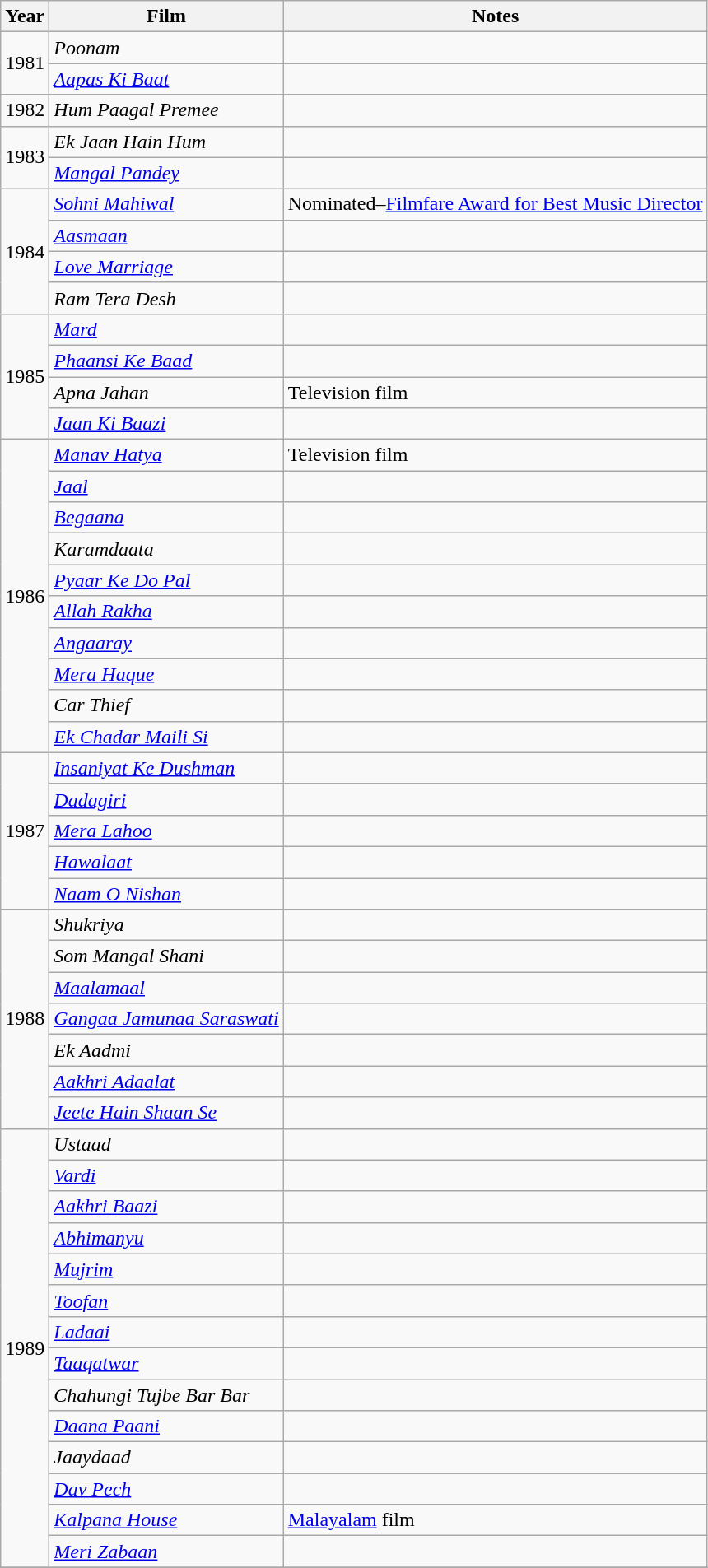<table class="wikitable sortable">
<tr>
<th>Year</th>
<th>Film</th>
<th>Notes</th>
</tr>
<tr>
<td rowspan="2">1981</td>
<td><em>Poonam</em></td>
<td></td>
</tr>
<tr>
<td><em><a href='#'>Aapas Ki Baat</a></em></td>
<td></td>
</tr>
<tr>
<td>1982</td>
<td><em>Hum Paagal Premee</em></td>
<td></td>
</tr>
<tr>
<td rowspan="2">1983</td>
<td><em>Ek Jaan Hain Hum</em></td>
<td></td>
</tr>
<tr>
<td><em><a href='#'>Mangal Pandey</a></em></td>
<td></td>
</tr>
<tr>
<td rowspan="4">1984</td>
<td><a href='#'><em>Sohni Mahiwal</em></a></td>
<td>Nominated–<a href='#'>Filmfare Award for Best Music Director</a></td>
</tr>
<tr>
<td><em><a href='#'>Aasmaan</a></em></td>
<td></td>
</tr>
<tr>
<td><a href='#'><em>Love Marriage</em></a></td>
<td></td>
</tr>
<tr>
<td><em>Ram Tera Desh</em></td>
<td></td>
</tr>
<tr>
<td rowspan="4">1985</td>
<td><a href='#'><em>Mard</em></a></td>
<td></td>
</tr>
<tr>
<td><em><a href='#'>Phaansi Ke Baad</a></em></td>
<td></td>
</tr>
<tr>
<td><em>Apna Jahan</em></td>
<td>Television film</td>
</tr>
<tr>
<td><em><a href='#'>Jaan Ki Baazi</a></em></td>
<td></td>
</tr>
<tr>
<td rowspan="10">1986</td>
<td><em><a href='#'>Manav Hatya</a></em></td>
<td>Television film</td>
</tr>
<tr>
<td><a href='#'><em>Jaal</em></a></td>
<td></td>
</tr>
<tr>
<td><a href='#'><em>Begaana</em></a></td>
<td></td>
</tr>
<tr>
<td><em>Karamdaata</em></td>
<td></td>
</tr>
<tr>
<td><em><a href='#'>Pyaar Ke Do Pal</a></em></td>
<td></td>
</tr>
<tr>
<td><a href='#'><em>Allah Rakha</em></a></td>
<td></td>
</tr>
<tr>
<td><a href='#'><em>Angaaray</em></a></td>
<td></td>
</tr>
<tr>
<td><em><a href='#'>Mera Haque</a></em></td>
<td></td>
</tr>
<tr>
<td><em>Car Thief</em></td>
<td></td>
</tr>
<tr>
<td><em><a href='#'>Ek Chadar Maili Si</a></em></td>
<td></td>
</tr>
<tr>
<td rowspan="5">1987</td>
<td><em><a href='#'>Insaniyat Ke Dushman</a></em></td>
<td></td>
</tr>
<tr>
<td><a href='#'><em>Dadagiri</em></a></td>
<td></td>
</tr>
<tr>
<td><em><a href='#'>Mera Lahoo</a></em></td>
<td></td>
</tr>
<tr>
<td><em><a href='#'>Hawalaat</a></em></td>
<td></td>
</tr>
<tr>
<td><em><a href='#'>Naam O Nishan</a></em></td>
<td></td>
</tr>
<tr>
<td rowspan="7">1988</td>
<td><em>Shukriya</em></td>
<td></td>
</tr>
<tr>
<td><em>Som Mangal Shani</em></td>
<td></td>
</tr>
<tr>
<td><em><a href='#'>Maalamaal</a></em></td>
<td></td>
</tr>
<tr>
<td><em><a href='#'>Gangaa Jamunaa Saraswati</a></em></td>
<td></td>
</tr>
<tr>
<td><em>Ek Aadmi</em></td>
<td></td>
</tr>
<tr>
<td><em><a href='#'>Aakhri Adaalat</a></em></td>
<td></td>
</tr>
<tr>
<td><em><a href='#'>Jeete Hain Shaan Se</a></em></td>
<td></td>
</tr>
<tr>
<td rowspan="14">1989</td>
<td><em>Ustaad</em></td>
<td></td>
</tr>
<tr>
<td><a href='#'><em>Vardi</em></a></td>
<td></td>
</tr>
<tr>
<td><em><a href='#'>Aakhri Baazi</a></em></td>
<td></td>
</tr>
<tr>
<td><em><a href='#'>Abhimanyu</a></em></td>
<td></td>
</tr>
<tr>
<td><em><a href='#'>Mujrim</a></em></td>
<td></td>
</tr>
<tr>
<td><a href='#'><em>Toofan</em></a></td>
<td></td>
</tr>
<tr>
<td><em><a href='#'>Ladaai</a></em></td>
<td></td>
</tr>
<tr>
<td><em><a href='#'>Taaqatwar</a></em></td>
<td></td>
</tr>
<tr>
<td><em>Chahungi Tujbe Bar Bar</em></td>
<td></td>
</tr>
<tr>
<td><em><a href='#'>Daana Paani</a></em></td>
<td></td>
</tr>
<tr>
<td><em>Jaaydaad</em></td>
<td></td>
</tr>
<tr>
<td><em><a href='#'>Dav Pech</a></em></td>
<td></td>
</tr>
<tr>
<td><em><a href='#'>Kalpana House</a></em></td>
<td><a href='#'>Malayalam</a> film</td>
</tr>
<tr>
<td><em><a href='#'>Meri Zabaan</a></em></td>
<td></td>
</tr>
<tr>
</tr>
</table>
